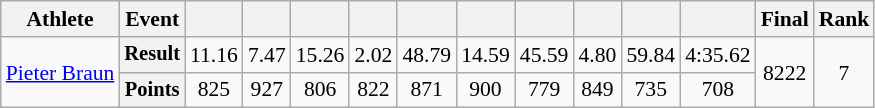<table class="wikitable" style="font-size:90%">
<tr>
<th>Athlete</th>
<th>Event</th>
<th></th>
<th></th>
<th></th>
<th></th>
<th></th>
<th></th>
<th></th>
<th></th>
<th></th>
<th></th>
<th>Final</th>
<th>Rank</th>
</tr>
<tr style=text-align:center>
<td rowspan=2 style=text-align:left><a href='#'>Pieter Braun</a></td>
<th style="font-size:95%">Result</th>
<td>11.16</td>
<td>7.47</td>
<td>15.26</td>
<td>2.02</td>
<td>48.79</td>
<td>14.59</td>
<td>45.59</td>
<td>4.80</td>
<td>59.84</td>
<td>4:35.62</td>
<td rowspan=2>8222</td>
<td rowspan=2>7</td>
</tr>
<tr style=text-align:center>
<th style="font-size:95%">Points</th>
<td>825</td>
<td>927</td>
<td>806</td>
<td>822</td>
<td>871</td>
<td>900</td>
<td>779</td>
<td>849</td>
<td>735</td>
<td>708</td>
</tr>
</table>
